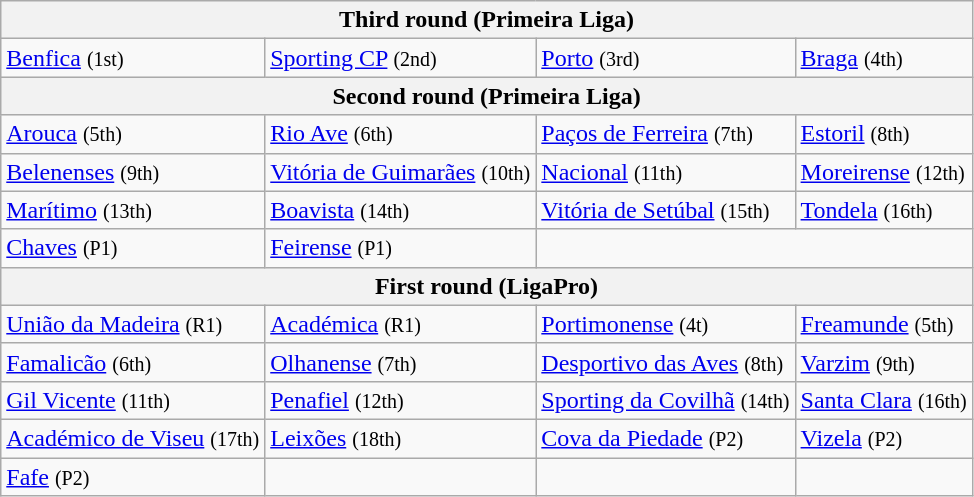<table class="wikitable">
<tr>
<th colspan=4>Third round (Primeira Liga)</th>
</tr>
<tr>
<td><a href='#'>Benfica</a> <small>(1st)</small></td>
<td><a href='#'>Sporting CP</a> <small>(2nd)</small></td>
<td><a href='#'>Porto</a> <small>(3rd)</small></td>
<td><a href='#'>Braga</a> <small>(4th)</small></td>
</tr>
<tr>
<th colspan=4>Second round (Primeira Liga)</th>
</tr>
<tr>
<td><a href='#'>Arouca</a> <small>(5th)</small></td>
<td><a href='#'>Rio Ave</a> <small>(6th)</small></td>
<td><a href='#'>Paços de Ferreira</a> <small>(7th)</small></td>
<td><a href='#'>Estoril</a> <small>(8th)</small></td>
</tr>
<tr>
<td><a href='#'>Belenenses</a> <small>(9th)</small></td>
<td><a href='#'>Vitória de Guimarães</a> <small>(10th)</small></td>
<td><a href='#'>Nacional</a>  <small>(11th)</small></td>
<td><a href='#'>Moreirense</a> <small>(12th)</small></td>
</tr>
<tr>
<td><a href='#'>Marítimo</a> <small>(13th)</small></td>
<td><a href='#'>Boavista</a> <small>(14th)</small></td>
<td><a href='#'>Vitória de Setúbal</a> <small>(15th)</small></td>
<td><a href='#'>Tondela</a> <small>(16th)</small></td>
</tr>
<tr>
<td><a href='#'>Chaves</a> <small>(P1)</small></td>
<td><a href='#'>Feirense</a> <small>(P1)</small></td>
<td colspan=2></td>
</tr>
<tr>
<th colspan=4>First round (LigaPro)</th>
</tr>
<tr>
<td><a href='#'>União da Madeira</a> <small>(R1)</small></td>
<td><a href='#'>Académica</a> <small>(R1)</small></td>
<td><a href='#'>Portimonense</a> <small>(4t)</small></td>
<td><a href='#'>Freamunde</a> <small>(5th)</small></td>
</tr>
<tr>
<td><a href='#'>Famalicão</a> <small>(6th)</small></td>
<td><a href='#'>Olhanense</a> <small>(7th)</small></td>
<td><a href='#'>Desportivo das Aves</a> <small>(8th)</small></td>
<td><a href='#'>Varzim</a> <small>(9th)</small></td>
</tr>
<tr>
<td><a href='#'>Gil Vicente</a> <small>(11th)</small></td>
<td><a href='#'>Penafiel</a> <small>(12th)</small></td>
<td><a href='#'>Sporting da Covilhã</a> <small>(14th)</small></td>
<td><a href='#'>Santa Clara</a> <small>(16th)</small></td>
</tr>
<tr>
<td><a href='#'>Académico de Viseu</a> <small>(17th)</small></td>
<td><a href='#'>Leixões</a> <small>(18th)</small></td>
<td><a href='#'>Cova da Piedade</a>  <small>(P2)</small></td>
<td><a href='#'>Vizela</a> <small>(P2)</small></td>
</tr>
<tr>
<td><a href='#'>Fafe</a> <small>(P2)</small></td>
<td></td>
<td></td>
<td></td>
</tr>
</table>
